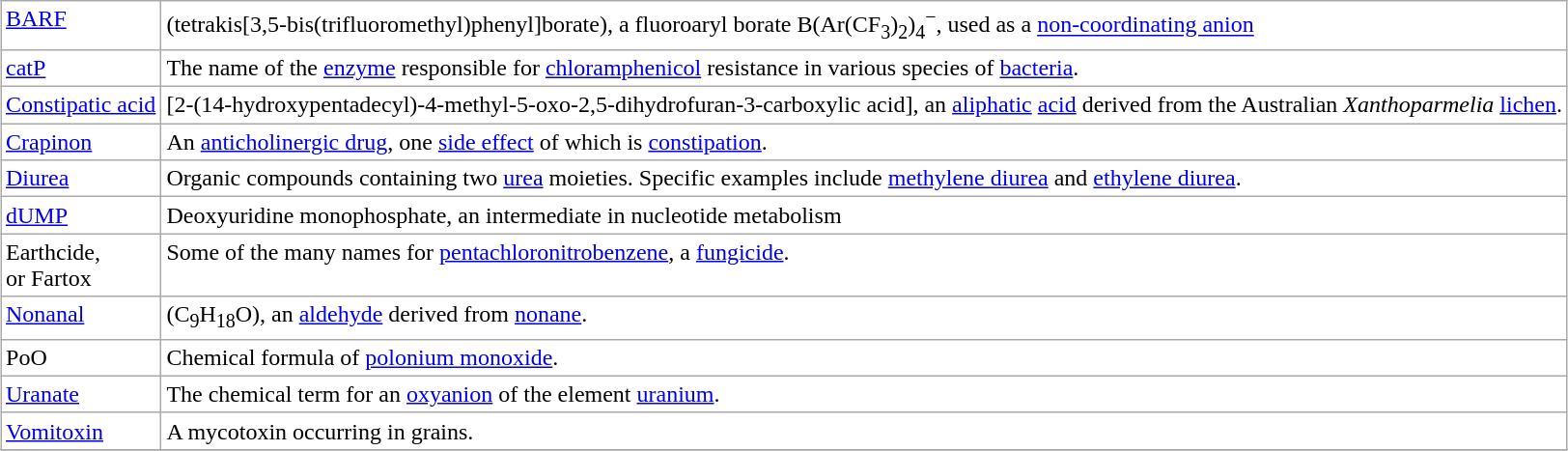<table class="wikitable" style="margin:auto; background:white;">
<tr>
<td valign="top"><a href='#'>BARF</a></td>
<td valign="top"> (tetrakis[3,5-bis(trifluoromethyl)phenyl]borate), a fluoroaryl borate B(Ar(CF<sub>3</sub>)<sub>2</sub>)<sub>4</sub><sup>−</sup>, used as a <a href='#'>non-coordinating anion</a></td>
</tr>
<tr>
<td valign="top"><a href='#'>catP</a></td>
<td valign="top">The name of the <a href='#'>enzyme</a> responsible for <a href='#'>chloramphenicol</a> resistance in various species of <a href='#'>bacteria</a>.</td>
</tr>
<tr>
<td valign="top"><a href='#'>Constipatic acid</a></td>
<td valign="top">  [2-(14-hydroxypentadecyl)-4-methyl-5-oxo-2,5-dihydrofuran-3-carboxylic acid], an <a href='#'>aliphatic</a> <a href='#'>acid</a> derived from the Australian <em>Xanthoparmelia</em> <a href='#'>lichen</a>.</td>
</tr>
<tr>
<td valign="top"><a href='#'>Crapinon</a></td>
<td valign="top">An <a href='#'>anticholinergic drug</a>, one <a href='#'>side effect</a> of which is <a href='#'>constipation</a>.</td>
</tr>
<tr>
<td valign="top"><a href='#'>Diurea</a></td>
<td valign="top"> Organic compounds containing two <a href='#'>urea</a> moieties. Specific examples include <a href='#'>methylene diurea</a> and <a href='#'>ethylene diurea</a>.</td>
</tr>
<tr>
<td valign="top"><a href='#'>dUMP</a></td>
<td valign="top">  Deoxyuridine monophosphate, an intermediate in nucleotide metabolism</td>
</tr>
<tr>
<td valign="top">Earthcide,<br>or Fartox</td>
<td valign="top">Some of the many names for <a href='#'>pentachloronitrobenzene</a>, a <a href='#'>fungicide</a>.</td>
</tr>
<tr>
<td valign="top"><a href='#'>Nonanal</a></td>
<td valign="top"> (C<sub>9</sub>H<sub>18</sub>O), an <a href='#'>aldehyde</a> derived from <a href='#'>nonane</a>.</td>
</tr>
<tr>
<td valign="top">PoO</td>
<td valign="top">Chemical formula of <a href='#'>polonium monoxide</a>.</td>
</tr>
<tr>
<td valign="top"><a href='#'>Uranate</a></td>
<td valign="top">The chemical term for an <a href='#'>oxyanion</a> of the element <a href='#'>uranium</a>.</td>
</tr>
<tr>
<td valign="top"><a href='#'>Vomitoxin</a></td>
<td valign="top"> A mycotoxin occurring in grains.</td>
</tr>
<tr>
</tr>
</table>
